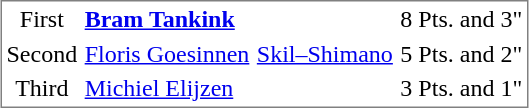<table style="border-style:solid;border-width:1px;border-color:#808080;margin-left:15px" cellspacing="1" cellpadding="2">
<tr ---- align="center">
<td>First</td>
<td align="left"><strong><a href='#'>Bram Tankink</a></strong> </td>
<td></td>
<td>8 Pts. and 3"</td>
</tr>
<tr ---- align="center">
<td>Second</td>
<td align="left"><a href='#'>Floris Goesinnen</a> </td>
<td><a href='#'>Skil–Shimano</a></td>
<td>5 Pts. and 2"</td>
</tr>
<tr ---- align="center">
<td>Third</td>
<td align="left"><a href='#'>Michiel Elijzen</a> </td>
<td></td>
<td>3 Pts. and 1"</td>
</tr>
</table>
